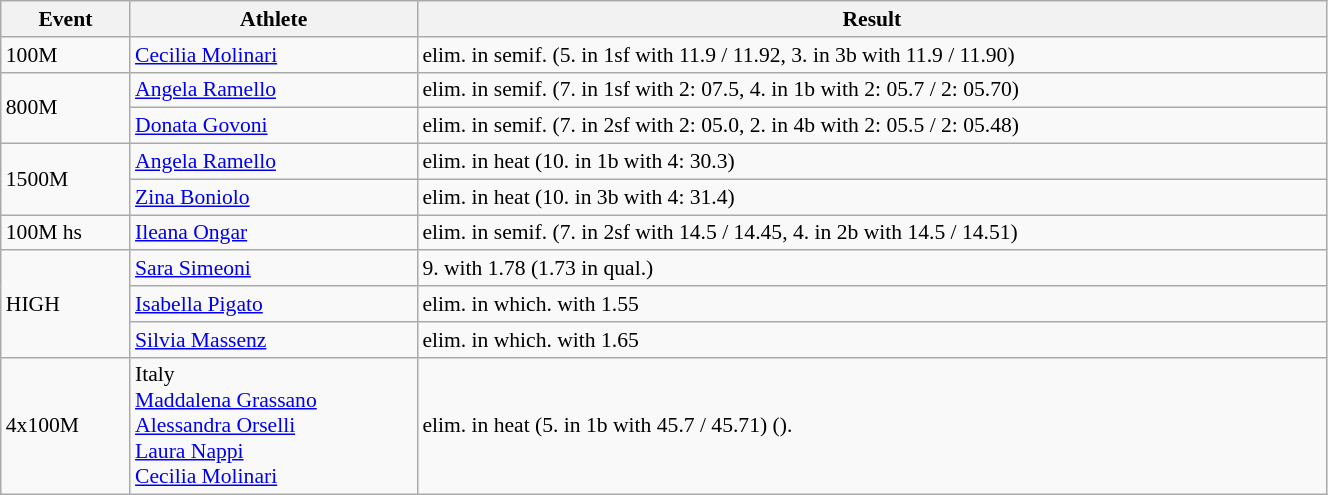<table class="wikitable" width=70% style="font-size:90%; text-align:left;">
<tr>
<th>Event</th>
<th>Athlete</th>
<th>Result</th>
</tr>
<tr>
<td>100M</td>
<td><a href='#'>Cecilia Molinari</a></td>
<td>elim. in semif. (5. in 1sf with 11.9 / 11.92, 3. in 3b with 11.9 / 11.90)</td>
</tr>
<tr>
<td rowspan=2>800M</td>
<td><a href='#'>Angela Ramello</a></td>
<td>elim. in semif. (7. in 1sf with 2: 07.5, 4. in 1b with 2: 05.7 / 2: 05.70)</td>
</tr>
<tr>
<td><a href='#'>Donata Govoni</a></td>
<td>elim. in semif. (7. in 2sf with 2: 05.0, 2. in 4b with 2: 05.5 / 2: 05.48)</td>
</tr>
<tr>
<td rowspan=2>1500M</td>
<td><a href='#'>Angela Ramello</a></td>
<td>elim. in heat (10. in 1b with 4: 30.3)</td>
</tr>
<tr>
<td><a href='#'>Zina Boniolo</a></td>
<td>elim. in heat (10. in 3b with 4: 31.4)</td>
</tr>
<tr>
<td>100M hs</td>
<td><a href='#'>Ileana Ongar</a></td>
<td>elim. in semif. (7. in 2sf with 14.5 / 14.45, 4. in 2b with 14.5 / 14.51)</td>
</tr>
<tr>
<td rowspan=3>HIGH</td>
<td><a href='#'>Sara Simeoni</a></td>
<td>9. with 1.78 (1.73 in qual.)</td>
</tr>
<tr>
<td><a href='#'>Isabella Pigato</a></td>
<td>elim. in which. with 1.55</td>
</tr>
<tr>
<td><a href='#'>Silvia Massenz</a></td>
<td>elim. in which. with 1.65</td>
</tr>
<tr>
<td>4x100M</td>
<td>Italy<br><a href='#'>Maddalena Grassano</a><br><a href='#'>Alessandra Orselli</a><br><a href='#'>Laura Nappi</a><br><a href='#'>Cecilia Molinari</a></td>
<td>elim. in heat (5. in 1b with 45.7 / 45.71) ().</td>
</tr>
</table>
